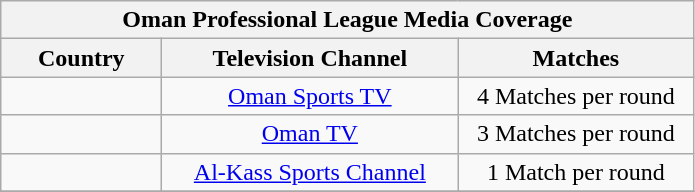<table class="wikitable" style="text-align:center">
<tr>
<th colspan=3>Oman Professional League Media Coverage</th>
</tr>
<tr>
<th style="width:100px;">Country</th>
<th style="width:190px;">Television Channel</th>
<th style="width:150px;">Matches</th>
</tr>
<tr>
<td></td>
<td><a href='#'>Oman Sports TV</a></td>
<td>4 Matches per round</td>
</tr>
<tr>
<td></td>
<td><a href='#'>Oman TV</a></td>
<td>3 Matches per round</td>
</tr>
<tr>
<td></td>
<td><a href='#'>Al-Kass Sports Channel</a></td>
<td>1 Match per round</td>
</tr>
<tr>
</tr>
</table>
